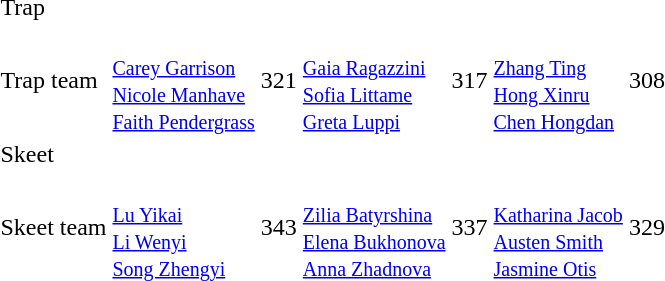<table>
<tr>
<td>Trap</td>
<td colspan=2></td>
<td colspan=2></td>
<td colspan=2></td>
</tr>
<tr>
<td>Trap team</td>
<td><br><small><a href='#'>Carey Garrison</a><br><a href='#'>Nicole Manhave</a><br><a href='#'>Faith Pendergrass</a></small></td>
<td>321</td>
<td><br><small><a href='#'>Gaia Ragazzini</a><br><a href='#'>Sofia Littame</a><br><a href='#'>Greta Luppi</a></small></td>
<td>317</td>
<td><br><small><a href='#'>Zhang Ting</a><br><a href='#'>Hong Xinru</a><br><a href='#'>Chen Hongdan</a></small></td>
<td>308</td>
</tr>
<tr>
<td>Skeet</td>
<td colspan=2></td>
<td colspan=2></td>
<td colspan=2></td>
</tr>
<tr>
<td>Skeet team</td>
<td><br><small><a href='#'>Lu Yikai</a><br><a href='#'>Li Wenyi</a><br><a href='#'>Song Zhengyi</a></small></td>
<td>343</td>
<td><br><small><a href='#'>Zilia Batyrshina</a><br><a href='#'>Elena Bukhonova</a><br><a href='#'>Anna Zhadnova</a></small></td>
<td>337</td>
<td><br><small><a href='#'>Katharina Jacob</a><br><a href='#'>Austen Smith</a><br><a href='#'>Jasmine Otis</a></small></td>
<td>329</td>
</tr>
</table>
